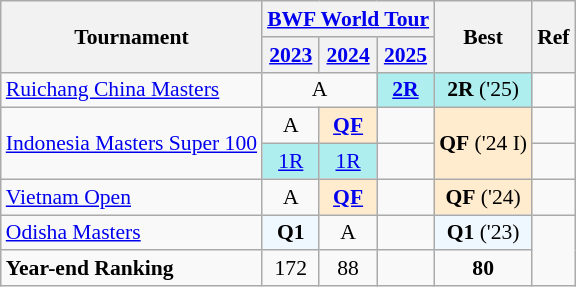<table style='font-size: 90%; text-align:center;' class='wikitable'>
<tr>
<th rowspan="2">Tournament</th>
<th colspan="3"><a href='#'>BWF World Tour</a></th>
<th rowspan="2">Best</th>
<th rowspan="2">Ref</th>
</tr>
<tr>
<th><a href='#'>2023</a></th>
<th><a href='#'>2024</a></th>
<th><a href='#'>2025</a></th>
</tr>
<tr>
<td align=left><a href='#'>Ruichang China Masters</a></td>
<td colspan="2">A</td>
<td bgcolor=AFEEEE><strong><a href='#'>2R</a></strong></td>
<td bgcolor=AFEEEE><strong>2R</strong> ('25)</td>
<td></td>
</tr>
<tr>
<td rowspan="2" align=left><a href='#'>Indonesia Masters Super 100</a></td>
<td>A</td>
<td bgcolor=FFEBCD><strong><a href='#'>QF</a></strong></td>
<td></td>
<td rowspan="2" bgcolor=FFEBCD><strong>QF</strong> ('24 I)</td>
</tr>
<tr>
<td bgcolor=AFEEEE><a href='#'>1R</a></td>
<td bgcolor=AFEEEE><a href='#'>1R</a></td>
<td></td>
<td></td>
</tr>
<tr>
<td align=left><a href='#'>Vietnam Open</a></td>
<td>A</td>
<td bgcolor=FFEBCD><strong><a href='#'>QF</a></strong></td>
<td></td>
<td bgcolor=FFEBCD><strong>QF</strong> ('24)</td>
<td></td>
</tr>
<tr>
<td align=left><a href='#'>Odisha Masters</a></td>
<td 2023; bgcolor=F0F8FF><strong>Q1</strong></td>
<td>A</td>
<td></td>
<td bgcolor=F0F8FF><strong>Q1</strong> ('23)</td>
</tr>
<tr>
<td align=left><strong>Year-end Ranking</strong></td>
<td 2023;>172</td>
<td 2024;>88</td>
<td 2025;></td>
<td Best;><strong>80</strong></td>
</tr>
</table>
